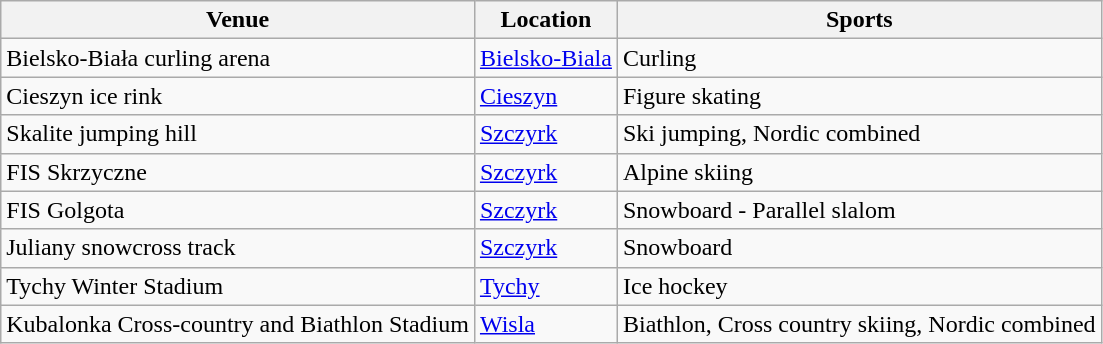<table class="wikitable">
<tr>
<th>Venue</th>
<th>Location</th>
<th>Sports</th>
</tr>
<tr>
<td>Bielsko-Biała curling arena</td>
<td><a href='#'>Bielsko-Biala</a></td>
<td>Curling</td>
</tr>
<tr>
<td>Cieszyn ice rink</td>
<td><a href='#'>Cieszyn</a></td>
<td>Figure skating</td>
</tr>
<tr>
<td>Skalite jumping hill</td>
<td><a href='#'>Szczyrk</a></td>
<td>Ski jumping, Nordic combined</td>
</tr>
<tr>
<td>FIS Skrzyczne</td>
<td><a href='#'>Szczyrk</a></td>
<td>Alpine skiing</td>
</tr>
<tr>
<td>FIS Golgota</td>
<td><a href='#'>Szczyrk</a></td>
<td>Snowboard - Parallel slalom</td>
</tr>
<tr>
<td>Juliany snowcross track</td>
<td><a href='#'>Szczyrk</a></td>
<td>Snowboard</td>
</tr>
<tr>
<td>Tychy Winter Stadium</td>
<td><a href='#'>Tychy</a></td>
<td>Ice hockey</td>
</tr>
<tr>
<td>Kubalonka Cross-country and Biathlon Stadium</td>
<td><a href='#'>Wisla</a></td>
<td>Biathlon, Cross country skiing, Nordic combined</td>
</tr>
</table>
